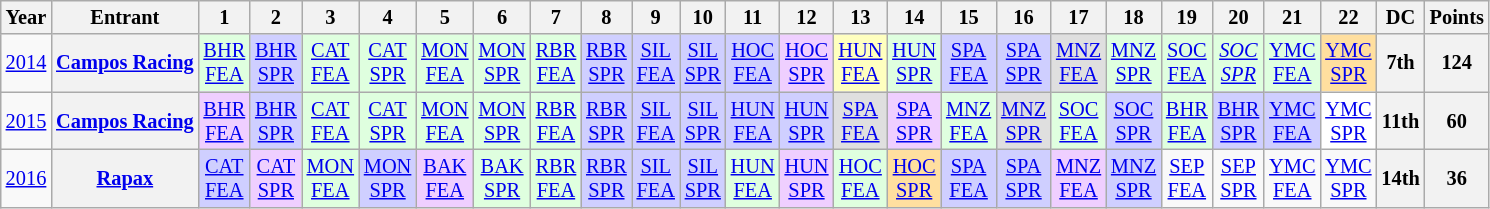<table class="wikitable" style="text-align:center; font-size:85%">
<tr>
<th>Year</th>
<th>Entrant</th>
<th>1</th>
<th>2</th>
<th>3</th>
<th>4</th>
<th>5</th>
<th>6</th>
<th>7</th>
<th>8</th>
<th>9</th>
<th>10</th>
<th>11</th>
<th>12</th>
<th>13</th>
<th>14</th>
<th>15</th>
<th>16</th>
<th>17</th>
<th>18</th>
<th>19</th>
<th>20</th>
<th>21</th>
<th>22</th>
<th>DC</th>
<th>Points</th>
</tr>
<tr>
<td><a href='#'>2014</a></td>
<th nowrap><a href='#'>Campos Racing</a></th>
<td style="background:#DFFFDF;"><a href='#'>BHR<br>FEA</a><br></td>
<td style="background:#CFCFFF;"><a href='#'>BHR<br>SPR</a><br></td>
<td style="background:#DFFFDF;"><a href='#'>CAT<br>FEA</a><br></td>
<td style="background:#DFFFDF;"><a href='#'>CAT<br>SPR</a><br></td>
<td style="background:#DFFFDF;"><a href='#'>MON<br>FEA</a><br></td>
<td style="background:#DFFFDF;"><a href='#'>MON<br>SPR</a><br></td>
<td style="background:#DFFFDF;"><a href='#'>RBR<br>FEA</a><br></td>
<td style="background:#CFCFFF;"><a href='#'>RBR<br>SPR</a><br></td>
<td style="background:#CFCFFF;"><a href='#'>SIL<br>FEA</a><br></td>
<td style="background:#CFCFFF;"><a href='#'>SIL<br>SPR</a><br></td>
<td style="background:#CFCFFF;"><a href='#'>HOC<br>FEA</a><br></td>
<td style="background:#EFCFFF;"><a href='#'>HOC<br>SPR</a><br></td>
<td style="background:#FFFFBF;"><a href='#'>HUN<br>FEA</a><br></td>
<td style="background:#DFFFDF;"><a href='#'>HUN<br>SPR</a><br></td>
<td style="background:#CFCFFF;"><a href='#'>SPA<br>FEA</a><br></td>
<td style="background:#CFCFFF;"><a href='#'>SPA<br>SPR</a><br></td>
<td style="background:#DFDFDF;"><a href='#'>MNZ<br>FEA</a><br></td>
<td style="background:#DFFFDF;"><a href='#'>MNZ<br>SPR</a><br></td>
<td style="background:#DFFFDF;"><a href='#'>SOC<br>FEA</a><br></td>
<td style="background:#DFFFDF;"><em><a href='#'>SOC<br>SPR</a></em><br></td>
<td style="background:#DFFFDF;"><a href='#'>YMC<br>FEA</a><br></td>
<td style="background:#FFDF9F;"><a href='#'>YMC<br>SPR</a><br></td>
<th>7th</th>
<th>124</th>
</tr>
<tr>
<td><a href='#'>2015</a></td>
<th nowrap><a href='#'>Campos Racing</a></th>
<td style="background:#EFCFFF;"><a href='#'>BHR<br>FEA</a><br></td>
<td style="background:#CFCFFF;"><a href='#'>BHR<br>SPR</a><br></td>
<td style="background:#DFFFDF;"><a href='#'>CAT<br>FEA</a><br></td>
<td style="background:#DFFFDF;"><a href='#'>CAT<br>SPR</a><br></td>
<td style="background:#DFFFDF;"><a href='#'>MON<br>FEA</a><br></td>
<td style="background:#DFFFDF;"><a href='#'>MON<br>SPR</a><br></td>
<td style="background:#DFFFDF;"><a href='#'>RBR<br>FEA</a><br></td>
<td style="background:#CFCFFF;"><a href='#'>RBR<br>SPR</a><br></td>
<td style="background:#CFCFFF;"><a href='#'>SIL<br>FEA</a><br></td>
<td style="background:#CFCFFF;"><a href='#'>SIL<br>SPR</a><br></td>
<td style="background:#CFCFFF;"><a href='#'>HUN<br>FEA</a><br></td>
<td style="background:#CFCFFF;"><a href='#'>HUN<br>SPR</a><br></td>
<td style="background:#DFDFDF;"><a href='#'>SPA<br>FEA</a><br></td>
<td style="background:#EFCFFF;"><a href='#'>SPA<br>SPR</a><br></td>
<td style="background:#DFFFDF;"><a href='#'>MNZ<br>FEA</a><br></td>
<td style="background:#DFDFDF;"><a href='#'>MNZ<br>SPR</a><br></td>
<td style="background:#DFFFDF;"><a href='#'>SOC<br>FEA</a><br></td>
<td style="background:#CFCFFF;"><a href='#'>SOC<br>SPR</a><br></td>
<td style="background:#DFFFDF;"><a href='#'>BHR<br>FEA</a><br></td>
<td style="background:#CFCFFF;"><a href='#'>BHR<br>SPR</a><br></td>
<td style="background:#CFCFFF;"><a href='#'>YMC<br>FEA</a><br></td>
<td style="background:#FFFFFF;"><a href='#'>YMC<br>SPR</a><br></td>
<th>11th</th>
<th>60</th>
</tr>
<tr>
<td><a href='#'>2016</a></td>
<th><a href='#'>Rapax</a></th>
<td style="background:#CFCFFF;"><a href='#'>CAT<br>FEA</a><br></td>
<td style="background:#EFCFFF;"><a href='#'>CAT<br>SPR</a><br></td>
<td style="background:#DFFFDF;"><a href='#'>MON<br>FEA</a><br></td>
<td style="background:#CFCFFF;"><a href='#'>MON<br>SPR</a><br></td>
<td style="background:#EFCFFF;"><a href='#'>BAK<br>FEA</a><br></td>
<td style="background:#DFFFDF;"><a href='#'>BAK<br>SPR</a><br></td>
<td style="background:#DFFFDF;"><a href='#'>RBR<br>FEA</a><br></td>
<td style="background:#CFCFFF;"><a href='#'>RBR<br>SPR</a><br></td>
<td style="background:#CFCFFF;"><a href='#'>SIL<br>FEA</a><br></td>
<td style="background:#CFCFFF;"><a href='#'>SIL<br>SPR</a><br></td>
<td style="background:#DFFFDF;"><a href='#'>HUN<br>FEA</a><br></td>
<td style="background:#EFCFFF;"><a href='#'>HUN<br>SPR</a><br></td>
<td style="background:#DFFFDF;"><a href='#'>HOC<br>FEA</a><br></td>
<td style="background:#FFDF9F;"><a href='#'>HOC<br>SPR</a><br></td>
<td style="background:#CFCFFF;"><a href='#'>SPA<br>FEA</a><br></td>
<td style="background:#CFCFFF;"><a href='#'>SPA<br>SPR</a><br></td>
<td style="background:#EFCFFF;"><a href='#'>MNZ<br>FEA</a><br></td>
<td style="background:#CFCFFF;"><a href='#'>MNZ<br>SPR</a><br></td>
<td><a href='#'>SEP<br>FEA</a></td>
<td><a href='#'>SEP<br>SPR</a></td>
<td><a href='#'>YMC<br>FEA</a></td>
<td><a href='#'>YMC<br>SPR</a></td>
<th>14th</th>
<th>36</th>
</tr>
</table>
